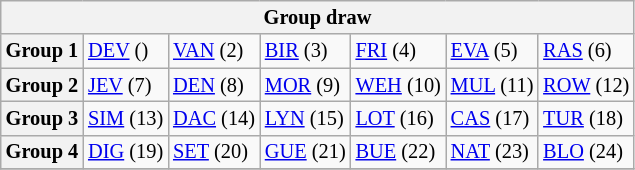<table class="wikitable" style="text-align:center; font-size:85%">
<tr>
<th colspan="7">Group draw</th>
</tr>
<tr>
<th>Group 1</th>
<td align="left"> <a href='#'>DEV</a> ()</td>
<td align="left"> <a href='#'>VAN</a> (2)</td>
<td align="left"> <a href='#'>BIR</a> (3)</td>
<td align="left"> <a href='#'>FRI</a> (4)</td>
<td align="left"> <a href='#'>EVA</a> (5)</td>
<td align="left"> <a href='#'>RAS</a> (6)</td>
</tr>
<tr>
<th>Group 2</th>
<td align="left"> <a href='#'>JEV</a> (7)</td>
<td align="left"> <a href='#'>DEN</a> (8)</td>
<td align="left"> <a href='#'>MOR</a> (9)</td>
<td align="left"> <a href='#'>WEH</a> (10)</td>
<td align="left"> <a href='#'>MUL</a> (11)</td>
<td align="left"> <a href='#'>ROW</a> (12)</td>
</tr>
<tr>
<th>Group 3</th>
<td align="left"> <a href='#'>SIM</a> (13)</td>
<td align="left"> <a href='#'>DAC</a> (14)</td>
<td align="left"> <a href='#'>LYN</a> (15)</td>
<td align="left"> <a href='#'>LOT</a> (16)</td>
<td align="left"> <a href='#'>CAS</a> (17)</td>
<td align="left"> <a href='#'>TUR</a> (18)</td>
</tr>
<tr>
<th>Group 4</th>
<td align="left"> <a href='#'>DIG</a> (19)</td>
<td align="left"> <a href='#'>SET</a> (20)</td>
<td align="left"> <a href='#'>GUE</a> (21)</td>
<td align="left"> <a href='#'>BUE</a> (22)</td>
<td align="left"> <a href='#'>NAT</a> (23)</td>
<td align="left"> <a href='#'>BLO</a> (24)</td>
</tr>
<tr>
</tr>
</table>
